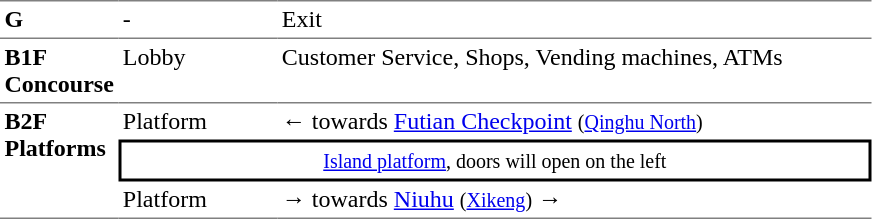<table table border=0 cellspacing=0 cellpadding=3>
<tr>
<td style="border-top:solid 1px gray;" width=50 valign=top><strong>G</strong></td>
<td style="border-top:solid 1px gray;" width=100 valign=top>-</td>
<td style="border-top:solid 1px gray;" width=390 valign=top>Exit</td>
</tr>
<tr>
<td style="border-bottom:solid 1px gray; border-top:solid 1px gray;" valign=top width=50><strong>B1F<br>Concourse</strong></td>
<td style="border-bottom:solid 1px gray; border-top:solid 1px gray;" valign=top width=100>Lobby</td>
<td style="border-bottom:solid 1px gray; border-top:solid 1px gray;" valign=top width=390>Customer Service, Shops, Vending machines, ATMs</td>
</tr>
<tr>
<td style="border-bottom:solid 1px gray;" rowspan=4 valign=top><strong>B2F<br>Platforms</strong></td>
<td>Platform </td>
<td>←  towards <a href='#'>Futian Checkpoint</a> <small>(<a href='#'>Qinghu North</a>)</small></td>
</tr>
<tr>
<td style="border-right:solid 2px black;border-left:solid 2px black;border-top:solid 2px black;border-bottom:solid 2px black;text-align:center;" colspan=2><small><a href='#'>Island platform</a>, doors will open on the left</small></td>
</tr>
<tr>
<td style="border-bottom:solid 1px gray;">Platform </td>
<td style="border-bottom:solid 1px gray;"><span>→</span>  towards <a href='#'>Niuhu</a> <small>(<a href='#'>Xikeng</a>)</small> →</td>
</tr>
</table>
